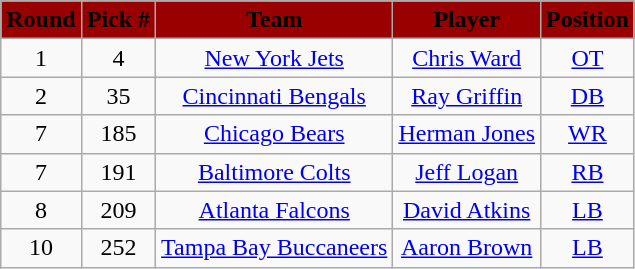<table class="wikitable" style="text-align:center">
<tr style="background:#900;">
<td><strong><span>Round</span></strong></td>
<td><strong><span>Pick #</span></strong></td>
<td><strong><span>Team</span></strong></td>
<td><strong><span>Player</span></strong></td>
<td><strong><span>Position</span></strong></td>
</tr>
<tr>
<td>1</td>
<td align=center>4</td>
<td><a href='#'>New York Jets</a></td>
<td><a href='#'>Chris Ward</a></td>
<td><a href='#'>OT</a></td>
</tr>
<tr>
<td>2</td>
<td align=center>35</td>
<td><a href='#'>Cincinnati Bengals</a></td>
<td><a href='#'>Ray Griffin</a></td>
<td><a href='#'>DB</a></td>
</tr>
<tr>
<td>7</td>
<td align=center>185</td>
<td><a href='#'>Chicago Bears</a></td>
<td><a href='#'>Herman Jones</a></td>
<td><a href='#'>WR</a></td>
</tr>
<tr>
<td>7</td>
<td align=center>191</td>
<td><a href='#'>Baltimore Colts</a></td>
<td><a href='#'>Jeff Logan</a></td>
<td><a href='#'>RB</a></td>
</tr>
<tr>
<td>8</td>
<td align=center>209</td>
<td><a href='#'>Atlanta Falcons</a></td>
<td><a href='#'>David Atkins</a></td>
<td><a href='#'>LB</a></td>
</tr>
<tr>
<td>10</td>
<td align=center>252</td>
<td><a href='#'>Tampa Bay Buccaneers</a></td>
<td><a href='#'>Aaron Brown</a></td>
<td><a href='#'>LB</a></td>
</tr>
</table>
